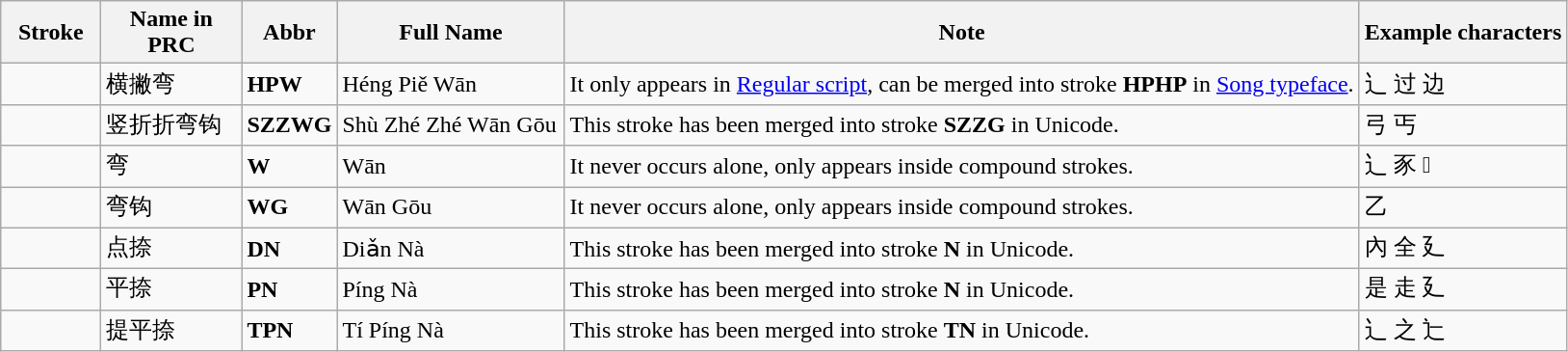<table class="wikitable">
<tr>
<th style="width:62px">Stroke</th>
<th style="width:90px">Name in PRC</th>
<th style="width:55px">Abbr</th>
<th style="width:150px">Full Name</th>
<th>Note</th>
<th>Example characters</th>
</tr>
<tr>
<td></td>
<td>横撇弯</td>
<td><strong>HPW</strong></td>
<td>Héng Piě Wān</td>
<td>It only appears in <a href='#'>Regular script</a>, can be merged into stroke <strong>HPHP</strong> in <a href='#'>Song typeface</a>.</td>
<td>辶 过 边</td>
</tr>
<tr>
<td></td>
<td>竖折折弯钩</td>
<td><strong>SZZWG</strong></td>
<td>Shù Zhé Zhé Wān Gōu</td>
<td>This stroke has been merged into stroke <strong>SZZG</strong> in Unicode.</td>
<td>弓 丐</td>
</tr>
<tr>
<td></td>
<td>弯</td>
<td><strong>W</strong></td>
<td>Wān</td>
<td>It never occurs alone, only appears inside compound strokes.</td>
<td>辶 豕 𢀓</td>
</tr>
<tr>
<td></td>
<td>弯钩</td>
<td><strong>WG</strong></td>
<td>Wān Gōu</td>
<td>It never occurs alone, only appears inside compound strokes.</td>
<td>乙</td>
</tr>
<tr>
<td></td>
<td>点捺</td>
<td><strong>DN</strong></td>
<td>Diǎn Nà</td>
<td>This stroke has been merged into stroke <strong>N</strong> in Unicode.</td>
<td>內 全 廴</td>
</tr>
<tr>
<td></td>
<td>平捺</td>
<td><strong>PN</strong></td>
<td>Píng Nà</td>
<td>This stroke has been merged into stroke <strong>N</strong> in Unicode.</td>
<td>是 走 廴</td>
</tr>
<tr>
<td></td>
<td>提平捺</td>
<td><strong>TPN</strong></td>
<td>Tí Píng Nà</td>
<td>This stroke has been merged into stroke <strong>TN</strong> in Unicode.</td>
<td>辶 之 辷</td>
</tr>
</table>
